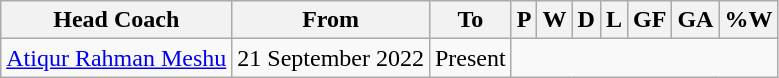<table class="wikitable sortable" style="text-align:center">
<tr>
<th>Head Coach</th>
<th Class="unsortable">From</th>
<th Class="unsortable">To</th>
<th abbr="3">P</th>
<th abbr="1">W</th>
<th abbr="1">D</th>
<th abbr="1">L</th>
<th abbr="4">GF</th>
<th abbr="6">GA</th>
<th abbr="50">%W</th>
</tr>
<tr>
<td align=left> <a href='#'>Atiqur Rahman Meshu</a></td>
<td align=left>21 September 2022</td>
<td align=left>Present<br></td>
</tr>
</table>
